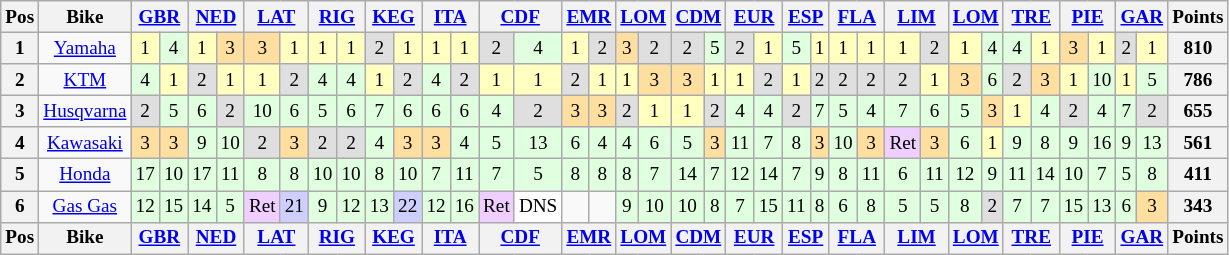<table class="wikitable" style="font-size: 80%; text-align:center">
<tr valign="top">
<th valign="middle">Pos</th>
<th valign="middle">Bike</th>
<th colspan=2><a href='#'>GBR</a><br></th>
<th colspan=2><a href='#'>NED</a><br></th>
<th colspan=2><a href='#'>LAT</a><br></th>
<th colspan=2><a href='#'>RIG</a><br></th>
<th colspan=2><a href='#'>KEG</a><br></th>
<th colspan=2><a href='#'>ITA</a><br></th>
<th colspan=2><a href='#'>CDF</a><br></th>
<th colspan=2><a href='#'>EMR</a><br></th>
<th colspan=2><a href='#'>LOM</a><br></th>
<th colspan=2><a href='#'>CDM</a><br></th>
<th colspan=2><a href='#'>EUR</a><br></th>
<th colspan=2><a href='#'>ESP</a><br></th>
<th colspan=2><a href='#'>FLA</a><br></th>
<th colspan=2><a href='#'>LIM</a><br></th>
<th colspan=2><a href='#'>LOM</a><br></th>
<th colspan=2><a href='#'>TRE</a><br></th>
<th colspan=2><a href='#'>PIE</a><br></th>
<th colspan=2><a href='#'>GAR</a><br></th>
<th valign="middle">Points</th>
</tr>
<tr>
<th>1</th>
<td><a href='#'>Yamaha</a></td>
<td style="background:#ffffbf;">1</td>
<td style="background:#dfffdf;">4</td>
<td style="background:#ffffbf;">1</td>
<td style="background:#ffdf9f;">3</td>
<td style="background:#ffdf9f;">3</td>
<td style="background:#ffffbf;">1</td>
<td style="background:#ffffbf;">1</td>
<td style="background:#ffffbf;">1</td>
<td style="background:#dfdfdf;">2</td>
<td style="background:#ffffbf;">1</td>
<td style="background:#ffffbf;">1</td>
<td style="background:#ffffbf;">1</td>
<td style="background:#dfdfdf;">2</td>
<td style="background:#dfffdf;">4</td>
<td style="background:#ffffbf;">1</td>
<td style="background:#dfdfdf;">2</td>
<td style="background:#ffdf9f;">3</td>
<td style="background:#dfdfdf;">2</td>
<td style="background:#dfdfdf;">2</td>
<td style="background:#dfffdf;">5</td>
<td style="background:#dfdfdf;">2</td>
<td style="background:#ffffbf;">1</td>
<td style="background:#dfffdf;">5</td>
<td style="background:#ffffbf;">1</td>
<td style="background:#ffffbf;">1</td>
<td style="background:#ffffbf;">1</td>
<td style="background:#ffffbf;">1</td>
<td style="background:#dfdfdf;">2</td>
<td style="background:#ffffbf;">1</td>
<td style="background:#dfffdf;">4</td>
<td style="background:#dfffdf;">4</td>
<td style="background:#ffffbf;">1</td>
<td style="background:#ffdf9f;">3</td>
<td style="background:#ffffbf;">1</td>
<td style="background:#dfdfdf;">2</td>
<td style="background:#ffffbf;">1</td>
<th>810</th>
</tr>
<tr>
<th>2</th>
<td><a href='#'>KTM</a></td>
<td style="background:#dfffdf;">4</td>
<td style="background:#ffffbf;">1</td>
<td style="background:#dfdfdf;">2</td>
<td style="background:#ffffbf;">1</td>
<td style="background:#ffffbf;">1</td>
<td style="background:#dfdfdf;">2</td>
<td style="background:#dfffdf;">4</td>
<td style="background:#dfffdf;">4</td>
<td style="background:#ffffbf;">1</td>
<td style="background:#dfdfdf;">2</td>
<td style="background:#dfffdf;">4</td>
<td style="background:#dfdfdf;">2</td>
<td style="background:#ffffbf;">1</td>
<td style="background:#ffffbf;">1</td>
<td style="background:#dfdfdf;">2</td>
<td style="background:#ffffbf;">1</td>
<td style="background:#ffffbf;">1</td>
<td style="background:#ffdf9f;">3</td>
<td style="background:#ffdf9f;">3</td>
<td style="background:#ffffbf;">1</td>
<td style="background:#ffffbf;">1</td>
<td style="background:#dfdfdf;">2</td>
<td style="background:#ffffbf;">1</td>
<td style="background:#dfdfdf;">2</td>
<td style="background:#dfdfdf;">2</td>
<td style="background:#dfdfdf;">2</td>
<td style="background:#dfdfdf;">2</td>
<td style="background:#ffffbf;">1</td>
<td style="background:#ffdf9f;">3</td>
<td style="background:#dfffdf;">6</td>
<td style="background:#dfdfdf;">2</td>
<td style="background:#ffdf9f;">3</td>
<td style="background:#ffffbf;">1</td>
<td style="background:#dfffdf;">10</td>
<td style="background:#ffffbf;">1</td>
<td style="background:#dfffdf;">5</td>
<th>786</th>
</tr>
<tr>
<th>3</th>
<td><a href='#'>Husqvarna</a></td>
<td style="background:#dfdfdf;">2</td>
<td style="background:#dfffdf;">5</td>
<td style="background:#dfffdf;">6</td>
<td style="background:#dfdfdf;">2</td>
<td style="background:#dfffdf;">10</td>
<td style="background:#dfffdf;">6</td>
<td style="background:#dfffdf;">5</td>
<td style="background:#dfffdf;">6</td>
<td style="background:#dfffdf;">7</td>
<td style="background:#dfffdf;">6</td>
<td style="background:#dfffdf;">6</td>
<td style="background:#dfffdf;">6</td>
<td style="background:#dfffdf;">4</td>
<td style="background:#dfdfdf;">2</td>
<td style="background:#ffdf9f;">3</td>
<td style="background:#ffdf9f;">3</td>
<td style="background:#dfdfdf;">2</td>
<td style="background:#ffffbf;">1</td>
<td style="background:#ffffbf;">1</td>
<td style="background:#dfdfdf;">2</td>
<td style="background:#dfffdf;">4</td>
<td style="background:#dfffdf;">4</td>
<td style="background:#dfdfdf;">2</td>
<td style="background:#dfffdf;">7</td>
<td style="background:#dfffdf;">5</td>
<td style="background:#dfffdf;">4</td>
<td style="background:#dfffdf;">7</td>
<td style="background:#dfffdf;">6</td>
<td style="background:#dfffdf;">5</td>
<td style="background:#ffdf9f;">3</td>
<td style="background:#ffffbf;">1</td>
<td style="background:#dfffdf;">4</td>
<td style="background:#dfdfdf;">2</td>
<td style="background:#dfffdf;">4</td>
<td style="background:#dfffdf;">7</td>
<td style="background:#dfdfdf;">2</td>
<th>655</th>
</tr>
<tr>
<th>4</th>
<td><a href='#'>Kawasaki</a></td>
<td style="background:#ffdf9f;">3</td>
<td style="background:#ffdf9f;">3</td>
<td style="background:#dfffdf;">9</td>
<td style="background:#dfffdf;">10</td>
<td style="background:#dfdfdf;">2</td>
<td style="background:#ffdf9f;">3</td>
<td style="background:#dfdfdf;">2</td>
<td style="background:#dfdfdf;">2</td>
<td style="background:#dfffdf;">4</td>
<td style="background:#ffdf9f;">3</td>
<td style="background:#ffdf9f;">3</td>
<td style="background:#dfffdf;">4</td>
<td style="background:#dfffdf;">5</td>
<td style="background:#dfffdf;">13</td>
<td style="background:#dfffdf;">6</td>
<td style="background:#dfffdf;">4</td>
<td style="background:#dfffdf;">4</td>
<td style="background:#dfffdf;">6</td>
<td style="background:#dfffdf;">5</td>
<td style="background:#ffdf9f;">3</td>
<td style="background:#dfffdf;">11</td>
<td style="background:#dfffdf;">7</td>
<td style="background:#dfffdf;">8</td>
<td style="background:#ffdf9f;">3</td>
<td style="background:#dfffdf;">10</td>
<td style="background:#ffdf9f;">3</td>
<td style="background:#efcfff;">Ret</td>
<td style="background:#ffdf9f;">3</td>
<td style="background:#dfffdf;">6</td>
<td style="background:#ffffbf;">1</td>
<td style="background:#dfffdf;">9</td>
<td style="background:#dfffdf;">8</td>
<td style="background:#dfffdf;">9</td>
<td style="background:#dfffdf;">16</td>
<td style="background:#dfffdf;">9</td>
<td style="background:#dfffdf;">13</td>
<th>561</th>
</tr>
<tr>
<th>5</th>
<td><a href='#'>Honda</a></td>
<td style="background:#dfffdf;">17</td>
<td style="background:#dfffdf;">10</td>
<td style="background:#dfffdf;">17</td>
<td style="background:#dfffdf;">11</td>
<td style="background:#dfffdf;">8</td>
<td style="background:#dfffdf;">8</td>
<td style="background:#dfffdf;">10</td>
<td style="background:#dfffdf;">10</td>
<td style="background:#dfffdf;">8</td>
<td style="background:#dfffdf;">10</td>
<td style="background:#dfffdf;">7</td>
<td style="background:#dfffdf;">11</td>
<td style="background:#dfffdf;">7</td>
<td style="background:#dfffdf;">5</td>
<td style="background:#dfffdf;">8</td>
<td style="background:#dfffdf;">8</td>
<td style="background:#dfffdf;">8</td>
<td style="background:#dfffdf;">7</td>
<td style="background:#dfffdf;">14</td>
<td style="background:#dfffdf;">7</td>
<td style="background:#dfffdf;">12</td>
<td style="background:#dfffdf;">14</td>
<td style="background:#dfffdf;">7</td>
<td style="background:#dfffdf;">9</td>
<td style="background:#dfffdf;">8</td>
<td style="background:#dfffdf;">11</td>
<td style="background:#dfffdf;">6</td>
<td style="background:#dfffdf;">11</td>
<td style="background:#dfffdf;">12</td>
<td style="background:#dfffdf;">9</td>
<td style="background:#dfffdf;">11</td>
<td style="background:#dfffdf;">14</td>
<td style="background:#dfffdf;">10</td>
<td style="background:#dfffdf;">7</td>
<td style="background:#dfffdf;">5</td>
<td style="background:#dfffdf;">8</td>
<th>411</th>
</tr>
<tr>
<th>6</th>
<td><a href='#'>Gas Gas</a></td>
<td style="background:#dfffdf;">12</td>
<td style="background:#dfffdf;">15</td>
<td style="background:#dfffdf;">14</td>
<td style="background:#dfffdf;">5</td>
<td style="background:#efcfff;">Ret</td>
<td style="background:#cfcfff;">21</td>
<td style="background:#dfffdf;">9</td>
<td style="background:#dfffdf;">12</td>
<td style="background:#dfffdf;">13</td>
<td style="background:#cfcfff;">22</td>
<td style="background:#dfffdf;">12</td>
<td style="background:#dfffdf;">16</td>
<td style="background:#efcfff;">Ret</td>
<td style="background:#ffffff;">DNS</td>
<td></td>
<td></td>
<td style="background:#dfffdf;">9</td>
<td style="background:#dfffdf;">10</td>
<td style="background:#dfffdf;">10</td>
<td style="background:#dfffdf;">8</td>
<td style="background:#dfffdf;">7</td>
<td style="background:#dfffdf;">15</td>
<td style="background:#dfffdf;">11</td>
<td style="background:#dfffdf;">8</td>
<td style="background:#dfffdf;">6</td>
<td style="background:#dfffdf;">8</td>
<td style="background:#dfffdf;">5</td>
<td style="background:#dfffdf;">5</td>
<td style="background:#dfffdf;">8</td>
<td style="background:#dfdfdf;">2</td>
<td style="background:#dfffdf;">7</td>
<td style="background:#dfffdf;">7</td>
<td style="background:#dfffdf;">15</td>
<td style="background:#dfffdf;">13</td>
<td style="background:#dfffdf;">6</td>
<td style="background:#ffdf9f;">3</td>
<th>343</th>
</tr>
<tr valign="top">
<th valign="middle">Pos</th>
<th valign="middle">Bike</th>
<th colspan=2><a href='#'>GBR</a><br></th>
<th colspan=2><a href='#'>NED</a><br></th>
<th colspan=2><a href='#'>LAT</a><br></th>
<th colspan=2><a href='#'>RIG</a><br></th>
<th colspan=2><a href='#'>KEG</a><br></th>
<th colspan=2><a href='#'>ITA</a><br></th>
<th colspan=2><a href='#'>CDF</a><br></th>
<th colspan=2><a href='#'>EMR</a><br></th>
<th colspan=2><a href='#'>LOM</a><br></th>
<th colspan=2><a href='#'>CDM</a><br></th>
<th colspan=2><a href='#'>EUR</a><br></th>
<th colspan=2><a href='#'>ESP</a><br></th>
<th colspan=2><a href='#'>FLA</a><br></th>
<th colspan=2><a href='#'>LIM</a><br></th>
<th colspan=2><a href='#'>LOM</a><br></th>
<th colspan=2><a href='#'>TRE</a><br></th>
<th colspan=2><a href='#'>PIE</a><br></th>
<th colspan=2><a href='#'>GAR</a><br></th>
<th valign="middle">Points</th>
</tr>
</table>
